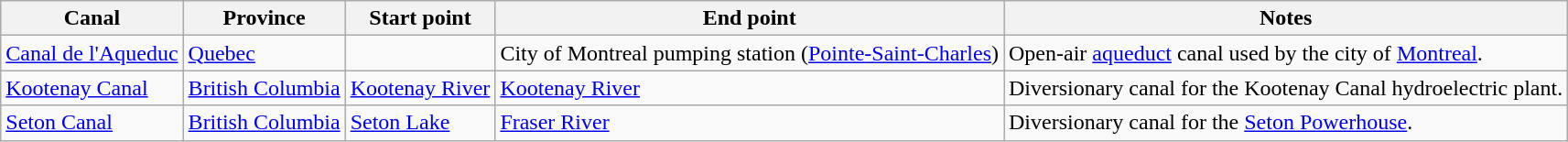<table class="wikitable sortable">
<tr>
<th>Canal</th>
<th>Province</th>
<th>Start point</th>
<th>End point</th>
<th class="unsortable">Notes</th>
</tr>
<tr>
<td><a href='#'>Canal de l'Aqueduc</a></td>
<td><a href='#'>Quebec</a></td>
<td></td>
<td>City of Montreal pumping station (<a href='#'>Pointe-Saint-Charles</a>)</td>
<td>Open-air <a href='#'>aqueduct</a> canal used by the city of <a href='#'>Montreal</a>.</td>
</tr>
<tr>
<td><a href='#'>Kootenay Canal</a></td>
<td><a href='#'>British Columbia</a></td>
<td><a href='#'>Kootenay River</a></td>
<td><a href='#'>Kootenay River</a></td>
<td>Diversionary canal for the Kootenay Canal hydroelectric plant.</td>
</tr>
<tr>
<td><a href='#'>Seton Canal</a></td>
<td><a href='#'>British Columbia</a></td>
<td><a href='#'>Seton Lake</a></td>
<td><a href='#'>Fraser River</a></td>
<td>Diversionary canal for the <a href='#'>Seton Powerhouse</a>.</td>
</tr>
</table>
